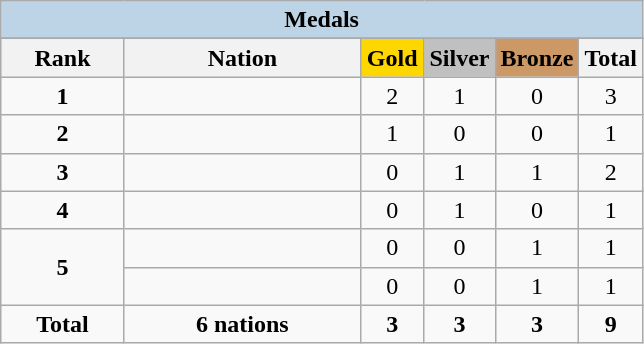<table class=wikitable style=text-align:center>
<tr>
<td colspan=6 style="background:#BCD4E6"><strong>Medals</strong></td>
</tr>
<tr>
</tr>
<tr style="background-color:#EDEDED;">
<th width=75px class="hintergrundfarbe5">Rank</th>
<th width=150px class="hintergrundfarbe6">Nation</th>
<th width=35px style="background:gold">Gold</th>
<th width=35px style="background:silver">Silver</th>
<th width=35px style="background:#CC9966">Bronze</th>
<th width=35px>Total</th>
</tr>
<tr>
<td><strong>1</strong></td>
<td style="text-align:left"></td>
<td>2</td>
<td>1</td>
<td>0</td>
<td>3</td>
</tr>
<tr>
<td><strong>2</strong></td>
<td style="text-align:left"></td>
<td>1</td>
<td>0</td>
<td>0</td>
<td>1</td>
</tr>
<tr>
<td><strong>3</strong></td>
<td style="text-align:left"></td>
<td>0</td>
<td>1</td>
<td>1</td>
<td>2</td>
</tr>
<tr>
<td><strong>4</strong></td>
<td style="text-align:left"></td>
<td>0</td>
<td>1</td>
<td>0</td>
<td>1</td>
</tr>
<tr>
<td rowspan="2"><strong>5</strong></td>
<td style="text-align:left"></td>
<td>0</td>
<td>0</td>
<td>1</td>
<td>1</td>
</tr>
<tr>
<td style="text-align:left"></td>
<td>0</td>
<td>0</td>
<td>1</td>
<td>1</td>
</tr>
<tr>
<td><strong>Total</strong></td>
<td><strong>6 nations</strong></td>
<td><strong>3</strong></td>
<td><strong>3</strong></td>
<td><strong>3</strong></td>
<td><strong>9</strong></td>
</tr>
</table>
